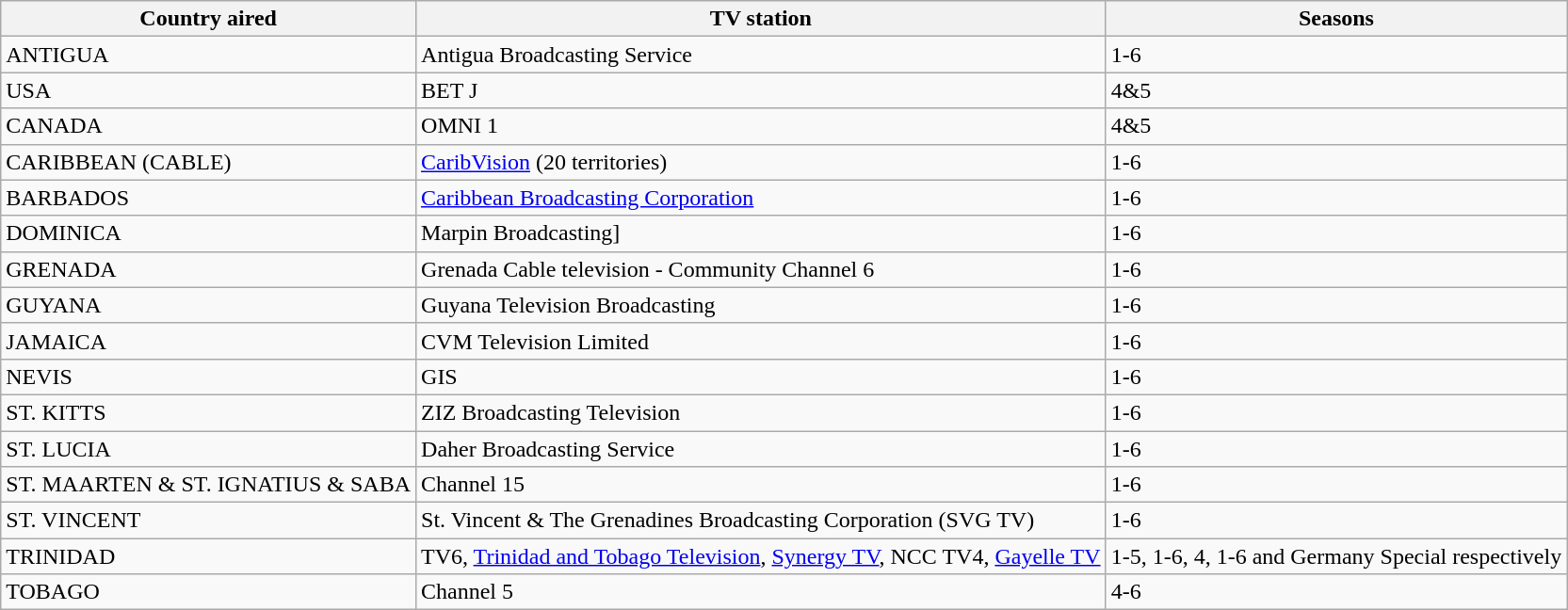<table class="wikitable">
<tr ">
<th>Country aired</th>
<th>TV station</th>
<th>Seasons</th>
</tr>
<tr>
<td>ANTIGUA</td>
<td>Antigua Broadcasting Service</td>
<td>1-6</td>
</tr>
<tr>
<td>USA</td>
<td>BET J</td>
<td>4&5</td>
</tr>
<tr>
<td>CANADA</td>
<td>OMNI 1</td>
<td>4&5</td>
</tr>
<tr>
<td>CARIBBEAN (CABLE)</td>
<td><a href='#'>CaribVision</a> (20 territories)</td>
<td>1-6</td>
</tr>
<tr>
<td>BARBADOS</td>
<td><a href='#'>Caribbean Broadcasting Corporation</a></td>
<td>1-6</td>
</tr>
<tr>
<td>DOMINICA</td>
<td>Marpin Broadcasting]</td>
<td>1-6</td>
</tr>
<tr>
<td>GRENADA</td>
<td>Grenada Cable television - Community Channel 6</td>
<td>1-6</td>
</tr>
<tr>
<td>GUYANA</td>
<td>Guyana Television Broadcasting</td>
<td>1-6</td>
</tr>
<tr>
<td>JAMAICA</td>
<td>CVM Television Limited</td>
<td>1-6</td>
</tr>
<tr>
<td>NEVIS</td>
<td>GIS</td>
<td>1-6</td>
</tr>
<tr>
<td>ST. KITTS</td>
<td>ZIZ Broadcasting Television</td>
<td>1-6</td>
</tr>
<tr>
<td>ST. LUCIA</td>
<td>Daher Broadcasting Service</td>
<td>1-6</td>
</tr>
<tr>
<td>ST. MAARTEN & ST. IGNATIUS & SABA</td>
<td>Channel 15</td>
<td>1-6</td>
</tr>
<tr>
<td>ST. VINCENT</td>
<td>St. Vincent & The Grenadines Broadcasting Corporation (SVG TV)</td>
<td>1-6</td>
</tr>
<tr>
<td>TRINIDAD</td>
<td>TV6, <a href='#'>Trinidad and Tobago Television</a>, <a href='#'>Synergy TV</a>, NCC TV4, <a href='#'>Gayelle TV</a></td>
<td>1-5, 1-6, 4, 1-6 and Germany Special respectively</td>
</tr>
<tr>
<td>TOBAGO</td>
<td>Channel 5</td>
<td>4-6</td>
</tr>
</table>
